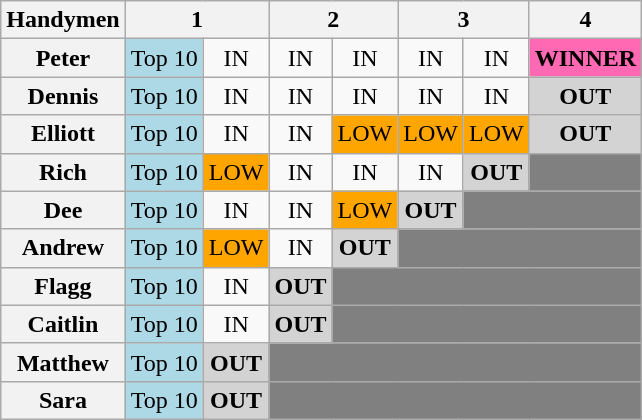<table class="wikitable" style="text-align:center">
<tr>
<th>Handymen</th>
<th colspan=2>1</th>
<th colspan=2>2</th>
<th colspan=2>3</th>
<th>4</th>
</tr>
<tr>
<th>Peter</th>
<td bgcolor=lightblue>Top 10</td>
<td>IN</td>
<td>IN</td>
<td>IN</td>
<td>IN</td>
<td>IN</td>
<td bgcolor=hotpink><strong>WINNER</strong></td>
</tr>
<tr>
<th>Dennis</th>
<td bgcolor=lightblue>Top 10</td>
<td>IN</td>
<td>IN</td>
<td>IN</td>
<td>IN</td>
<td>IN</td>
<td bgcolor=lightgray><strong>OUT</strong></td>
</tr>
<tr>
<th>Elliott</th>
<td bgcolor=lightblue>Top 10</td>
<td>IN</td>
<td>IN</td>
<td bgcolor=orange>LOW</td>
<td bgcolor=orange>LOW</td>
<td bgcolor=orange>LOW</td>
<td bgcolor=lightgray><strong>OUT</strong></td>
</tr>
<tr>
<th>Rich</th>
<td bgcolor=lightblue>Top 10</td>
<td bgcolor=orange>LOW</td>
<td>IN</td>
<td>IN</td>
<td>IN</td>
<td bgcolor=lightgray><strong>OUT</strong></td>
<td colspan="1" bgcolor=gray></td>
</tr>
<tr>
<th>Dee</th>
<td bgcolor=lightblue>Top 10</td>
<td>IN</td>
<td>IN</td>
<td bgcolor=orange>LOW</td>
<td bgcolor=lightgray><strong>OUT</strong></td>
<td colspan="2" bgcolor=gray></td>
</tr>
<tr>
<th>Andrew</th>
<td bgcolor=lightblue>Top 10</td>
<td bgcolor=orange>LOW</td>
<td>IN</td>
<td bgcolor=lightgray><strong>OUT</strong></td>
<td colspan="3" bgcolor=gray></td>
</tr>
<tr>
<th>Flagg</th>
<td bgcolor=lightblue>Top 10</td>
<td>IN</td>
<td bgcolor=lightgray><strong>OUT</strong></td>
<td colspan="4" bgcolor=gray></td>
</tr>
<tr>
<th>Caitlin</th>
<td bgcolor=lightblue>Top 10</td>
<td>IN</td>
<td bgcolor=lightgray><strong>OUT</strong></td>
<td colspan="4" bgcolor=gray></td>
</tr>
<tr>
<th>Matthew</th>
<td bgcolor=lightblue>Top 10</td>
<td bgcolor=lightgray><strong>OUT</strong></td>
<td colspan="5" bgcolor=gray></td>
</tr>
<tr>
<th>Sara</th>
<td bgcolor=lightblue>Top 10</td>
<td bgcolor=lightgray><strong>OUT</strong></td>
<td colspan="5" bgcolor=gray></td>
</tr>
</table>
